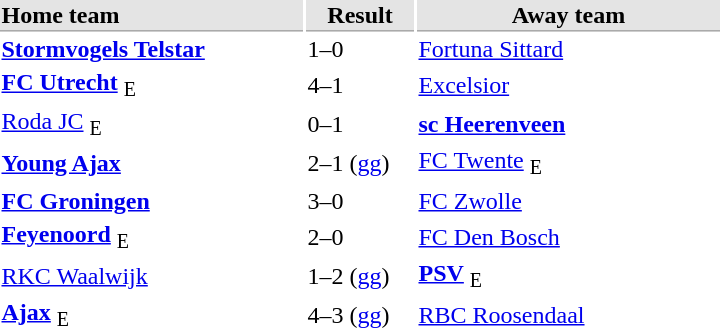<table>
<tr bgcolor="#E4E4E4">
<th style="border-bottom:1px solid #AAAAAA" width="200" align="left">Home team</th>
<th style="border-bottom:1px solid #AAAAAA" width="70" align="center">Result</th>
<th style="border-bottom:1px solid #AAAAAA" width="200">Away team</th>
</tr>
<tr>
<td><strong><a href='#'>Stormvogels Telstar</a></strong></td>
<td>1–0</td>
<td><a href='#'>Fortuna Sittard</a></td>
</tr>
<tr>
<td><strong><a href='#'>FC Utrecht</a></strong> <sub>E</sub></td>
<td>4–1</td>
<td><a href='#'>Excelsior</a></td>
</tr>
<tr>
<td><a href='#'>Roda JC</a> <sub>E</sub></td>
<td>0–1</td>
<td><strong><a href='#'>sc Heerenveen</a></strong></td>
</tr>
<tr>
<td><strong><a href='#'>Young Ajax</a></strong></td>
<td>2–1 (<a href='#'>gg</a>)</td>
<td><a href='#'>FC Twente</a> <sub>E</sub></td>
</tr>
<tr>
<td><strong><a href='#'>FC Groningen</a></strong></td>
<td>3–0</td>
<td><a href='#'>FC Zwolle</a></td>
</tr>
<tr>
<td><strong><a href='#'>Feyenoord</a></strong> <sub>E</sub></td>
<td>2–0</td>
<td><a href='#'>FC Den Bosch</a></td>
</tr>
<tr>
<td><a href='#'>RKC Waalwijk</a></td>
<td>1–2 (<a href='#'>gg</a>)</td>
<td><strong><a href='#'>PSV</a></strong> <sub>E</sub></td>
</tr>
<tr>
<td><strong><a href='#'>Ajax</a></strong> <sub>E</sub></td>
<td>4–3 (<a href='#'>gg</a>)</td>
<td><a href='#'>RBC Roosendaal</a></td>
</tr>
</table>
